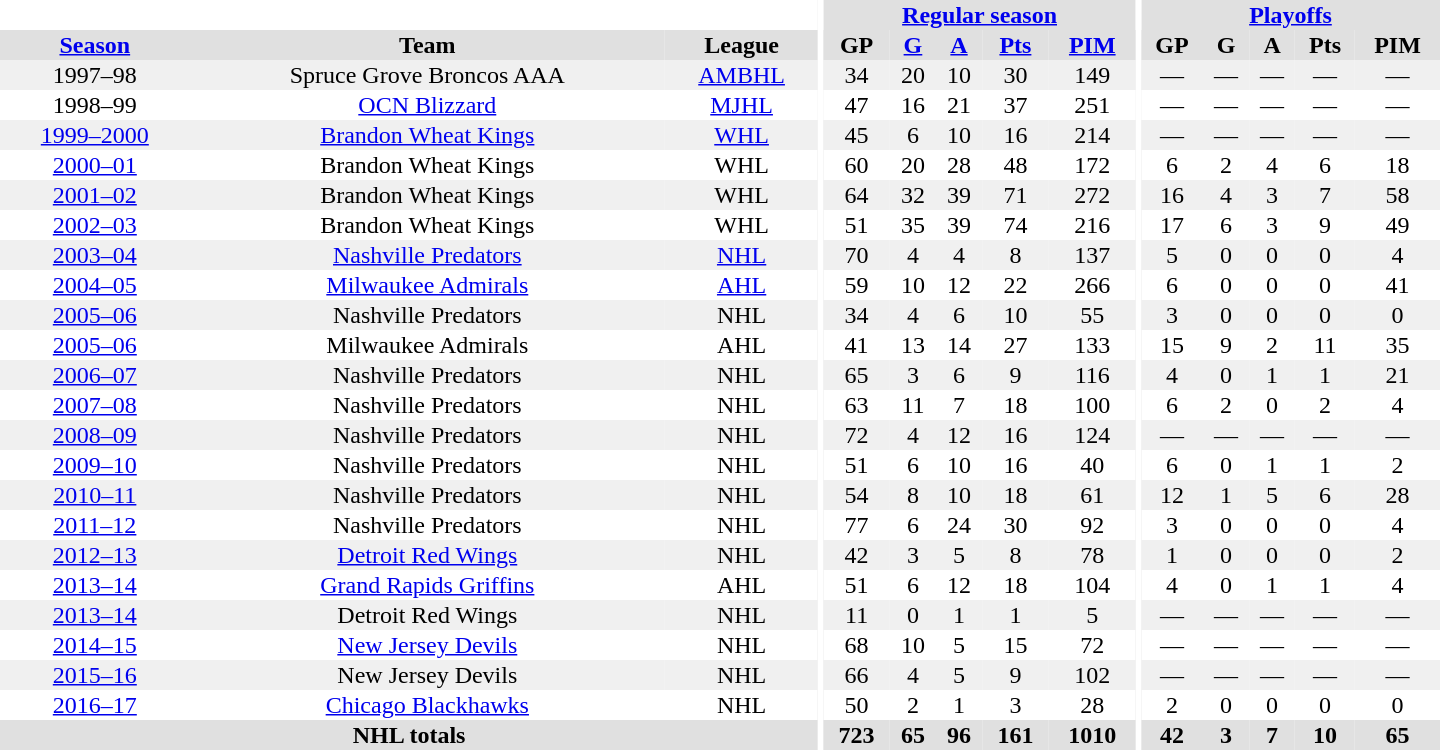<table border="0" cellpadding="1" cellspacing="0" style="text-align:center; width:60em">
<tr bgcolor="#e0e0e0">
<th colspan="3" bgcolor="#ffffff"></th>
<th rowspan="101" bgcolor="#ffffff"></th>
<th colspan="5"><a href='#'>Regular season</a></th>
<th rowspan="101" bgcolor="#ffffff"></th>
<th colspan="5"><a href='#'>Playoffs</a></th>
</tr>
<tr bgcolor="#e0e0e0">
<th><a href='#'>Season</a></th>
<th>Team</th>
<th>League</th>
<th>GP</th>
<th><a href='#'>G</a></th>
<th><a href='#'>A</a></th>
<th><a href='#'>Pts</a></th>
<th><a href='#'>PIM</a></th>
<th>GP</th>
<th>G</th>
<th>A</th>
<th>Pts</th>
<th>PIM</th>
</tr>
<tr bgcolor="#f0f0f0">
<td>1997–98</td>
<td>Spruce Grove Broncos AAA</td>
<td><a href='#'>AMBHL</a></td>
<td>34</td>
<td>20</td>
<td>10</td>
<td>30</td>
<td>149</td>
<td>—</td>
<td>—</td>
<td>—</td>
<td>—</td>
<td>—</td>
</tr>
<tr bgcolor="#ffffff">
<td>1998–99</td>
<td><a href='#'>OCN Blizzard</a></td>
<td><a href='#'>MJHL</a></td>
<td>47</td>
<td>16</td>
<td>21</td>
<td>37</td>
<td>251</td>
<td>—</td>
<td>—</td>
<td>—</td>
<td>—</td>
<td>—</td>
</tr>
<tr bgcolor="#f0f0f0">
<td><a href='#'>1999–2000</a></td>
<td><a href='#'>Brandon Wheat Kings</a></td>
<td><a href='#'>WHL</a></td>
<td>45</td>
<td>6</td>
<td>10</td>
<td>16</td>
<td>214</td>
<td>—</td>
<td>—</td>
<td>—</td>
<td>—</td>
<td>—</td>
</tr>
<tr>
<td><a href='#'>2000–01</a></td>
<td>Brandon Wheat Kings</td>
<td>WHL</td>
<td>60</td>
<td>20</td>
<td>28</td>
<td>48</td>
<td>172</td>
<td>6</td>
<td>2</td>
<td>4</td>
<td>6</td>
<td>18</td>
</tr>
<tr bgcolor="#f0f0f0">
<td><a href='#'>2001–02</a></td>
<td>Brandon Wheat Kings</td>
<td>WHL</td>
<td>64</td>
<td>32</td>
<td>39</td>
<td>71</td>
<td>272</td>
<td>16</td>
<td>4</td>
<td>3</td>
<td>7</td>
<td>58</td>
</tr>
<tr>
<td><a href='#'>2002–03</a></td>
<td>Brandon Wheat Kings</td>
<td>WHL</td>
<td>51</td>
<td>35</td>
<td>39</td>
<td>74</td>
<td>216</td>
<td>17</td>
<td>6</td>
<td>3</td>
<td>9</td>
<td>49</td>
</tr>
<tr bgcolor="#f0f0f0">
<td><a href='#'>2003–04</a></td>
<td><a href='#'>Nashville Predators</a></td>
<td><a href='#'>NHL</a></td>
<td>70</td>
<td>4</td>
<td>4</td>
<td>8</td>
<td>137</td>
<td>5</td>
<td>0</td>
<td>0</td>
<td>0</td>
<td>4</td>
</tr>
<tr>
<td><a href='#'>2004–05</a></td>
<td><a href='#'>Milwaukee Admirals</a></td>
<td><a href='#'>AHL</a></td>
<td>59</td>
<td>10</td>
<td>12</td>
<td>22</td>
<td>266</td>
<td>6</td>
<td>0</td>
<td>0</td>
<td>0</td>
<td>41</td>
</tr>
<tr bgcolor="#f0f0f0">
<td><a href='#'>2005–06</a></td>
<td>Nashville Predators</td>
<td>NHL</td>
<td>34</td>
<td>4</td>
<td>6</td>
<td>10</td>
<td>55</td>
<td>3</td>
<td>0</td>
<td>0</td>
<td>0</td>
<td>0</td>
</tr>
<tr>
<td><a href='#'>2005–06</a></td>
<td>Milwaukee Admirals</td>
<td>AHL</td>
<td>41</td>
<td>13</td>
<td>14</td>
<td>27</td>
<td>133</td>
<td>15</td>
<td>9</td>
<td>2</td>
<td>11</td>
<td>35</td>
</tr>
<tr bgcolor="#f0f0f0">
<td><a href='#'>2006–07</a></td>
<td>Nashville Predators</td>
<td>NHL</td>
<td>65</td>
<td>3</td>
<td>6</td>
<td>9</td>
<td>116</td>
<td>4</td>
<td>0</td>
<td>1</td>
<td>1</td>
<td>21</td>
</tr>
<tr>
<td><a href='#'>2007–08</a></td>
<td>Nashville Predators</td>
<td>NHL</td>
<td>63</td>
<td>11</td>
<td>7</td>
<td>18</td>
<td>100</td>
<td>6</td>
<td>2</td>
<td>0</td>
<td>2</td>
<td>4</td>
</tr>
<tr bgcolor="#f0f0f0">
<td><a href='#'>2008–09</a></td>
<td>Nashville Predators</td>
<td>NHL</td>
<td>72</td>
<td>4</td>
<td>12</td>
<td>16</td>
<td>124</td>
<td>—</td>
<td>—</td>
<td>—</td>
<td>—</td>
<td>—</td>
</tr>
<tr>
<td><a href='#'>2009–10</a></td>
<td>Nashville Predators</td>
<td>NHL</td>
<td>51</td>
<td>6</td>
<td>10</td>
<td>16</td>
<td>40</td>
<td>6</td>
<td>0</td>
<td>1</td>
<td>1</td>
<td>2</td>
</tr>
<tr bgcolor="#f0f0f0">
<td><a href='#'>2010–11</a></td>
<td>Nashville Predators</td>
<td>NHL</td>
<td>54</td>
<td>8</td>
<td>10</td>
<td>18</td>
<td>61</td>
<td>12</td>
<td>1</td>
<td>5</td>
<td>6</td>
<td>28</td>
</tr>
<tr>
<td><a href='#'>2011–12</a></td>
<td>Nashville Predators</td>
<td>NHL</td>
<td>77</td>
<td>6</td>
<td>24</td>
<td>30</td>
<td>92</td>
<td>3</td>
<td>0</td>
<td>0</td>
<td>0</td>
<td>4</td>
</tr>
<tr bgcolor="#f0f0f0">
<td><a href='#'>2012–13</a></td>
<td><a href='#'>Detroit Red Wings</a></td>
<td>NHL</td>
<td>42</td>
<td>3</td>
<td>5</td>
<td>8</td>
<td>78</td>
<td>1</td>
<td>0</td>
<td>0</td>
<td>0</td>
<td>2</td>
</tr>
<tr>
<td><a href='#'>2013–14</a></td>
<td><a href='#'>Grand Rapids Griffins</a></td>
<td>AHL</td>
<td>51</td>
<td>6</td>
<td>12</td>
<td>18</td>
<td>104</td>
<td>4</td>
<td>0</td>
<td>1</td>
<td>1</td>
<td>4</td>
</tr>
<tr bgcolor="#f0f0f0">
<td><a href='#'>2013–14</a></td>
<td>Detroit Red Wings</td>
<td>NHL</td>
<td>11</td>
<td>0</td>
<td>1</td>
<td>1</td>
<td>5</td>
<td>—</td>
<td>—</td>
<td>—</td>
<td>—</td>
<td>—</td>
</tr>
<tr>
<td><a href='#'>2014–15</a></td>
<td><a href='#'>New Jersey Devils</a></td>
<td>NHL</td>
<td>68</td>
<td>10</td>
<td>5</td>
<td>15</td>
<td>72</td>
<td>—</td>
<td>—</td>
<td>—</td>
<td>—</td>
<td>—</td>
</tr>
<tr bgcolor="#f0f0f0">
<td><a href='#'>2015–16</a></td>
<td>New Jersey Devils</td>
<td>NHL</td>
<td>66</td>
<td>4</td>
<td>5</td>
<td>9</td>
<td>102</td>
<td>—</td>
<td>—</td>
<td>—</td>
<td>—</td>
<td>—</td>
</tr>
<tr>
<td><a href='#'>2016–17</a></td>
<td><a href='#'>Chicago Blackhawks</a></td>
<td>NHL</td>
<td>50</td>
<td>2</td>
<td>1</td>
<td>3</td>
<td>28</td>
<td>2</td>
<td>0</td>
<td>0</td>
<td>0</td>
<td>0</td>
</tr>
<tr bgcolor="#e0e0e0">
<th colspan="3">NHL totals</th>
<th>723</th>
<th>65</th>
<th>96</th>
<th>161</th>
<th>1010</th>
<th>42</th>
<th>3</th>
<th>7</th>
<th>10</th>
<th>65</th>
</tr>
</table>
